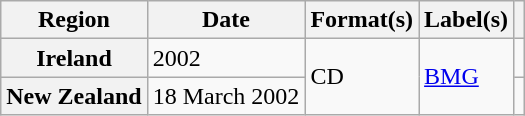<table class="wikitable plainrowheaders">
<tr>
<th scope="col">Region</th>
<th scope="col">Date</th>
<th scope="col">Format(s)</th>
<th scope="col">Label(s)</th>
<th scope="col"></th>
</tr>
<tr>
<th scope="row">Ireland</th>
<td>2002</td>
<td rowspan="2">CD</td>
<td rowspan="2"><a href='#'>BMG</a></td>
<td></td>
</tr>
<tr>
<th scope="row">New Zealand</th>
<td>18 March 2002</td>
<td></td>
</tr>
</table>
